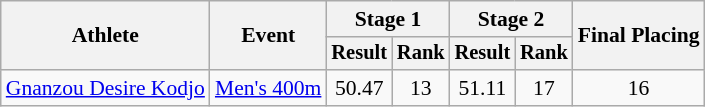<table class="wikitable" style="font-size:90%">
<tr>
<th rowspan=2>Athlete</th>
<th rowspan=2>Event</th>
<th colspan=2>Stage 1</th>
<th colspan=2>Stage 2</th>
<th rowspan=2>Final Placing</th>
</tr>
<tr style="font-size:95%">
<th>Result</th>
<th>Rank</th>
<th>Result</th>
<th>Rank</th>
</tr>
<tr align=center>
<td align=left><a href='#'>Gnanzou Desire Kodjo</a></td>
<td align=left><a href='#'>Men's 400m</a></td>
<td>50.47</td>
<td>13</td>
<td>51.11</td>
<td>17</td>
<td>16</td>
</tr>
</table>
